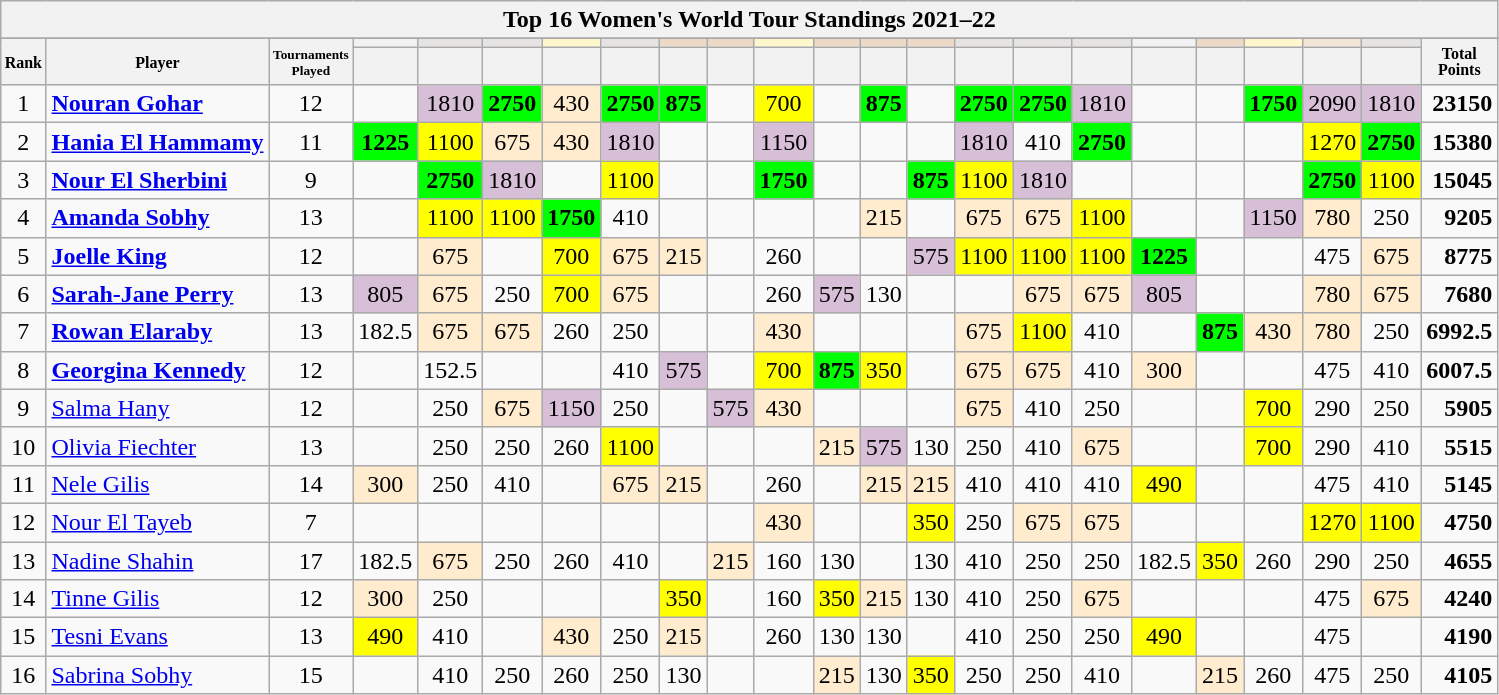<table class="wikitable sortable">
<tr>
<th colspan=23 align="center">Top 16 Women's World Tour Standings 2021–22</th>
</tr>
<tr>
</tr>
<tr style="font-size:8pt;font-weight:bold">
<th rowspan=2 align="center">Rank</th>
<th rowspan=2 align="center">Player</th>
<th rowspan=2 align="center"><small>Tournaments<br>Played</small></th>
<th style="background:#f2f2f2;"><small></small></th>
<th style="background:#E5E4E2;"><small></small></th>
<th style="background:#E5E4E2;"><small></small></th>
<th style="background:#fff7cc;"><small></small></th>
<th style="background:#E5E4E2;"><small></small></th>
<th style="background:#ecd9c6;"><small></small></th>
<th style="background:#ecd9c6;"><small></small></th>
<th style="background:#fff7cc;"><small></small></th>
<th style="background:#ecd9c6;"><small></small></th>
<th style="background:#ecd9c6;"><small></small></th>
<th style="background:#ecd9c6;"><small></small></th>
<th style="background:#E5E4E2;"><small></small></th>
<th style="background:#E5E4E2;"><small></small></th>
<th style="background:#E5E4E2;"><small></small></th>
<th style="background:#f2f2f2;"><small></small></th>
<th style="background:#ecd9c6;"><small></small></th>
<th style="background:#fff7cc;"><small></small></th>
<th style="background:#F3E6D7;"><small></small></th>
<th style="background:#E5E4E2;"><small></small></th>
<th rowspan=2 align="center">Total<br>Points</th>
</tr>
<tr>
<th data-sort-type=number> </th>
<th data-sort-type=number></th>
<th data-sort-type=number></th>
<th data-sort-type=number></th>
<th data-sort-type=number></th>
<th data-sort-type=number></th>
<th data-sort-type=number></th>
<th data-sort-type=number></th>
<th data-sort-type=number></th>
<th data-sort-type=number></th>
<th data-sort-type=number></th>
<th data-sort-type=number></th>
<th data-sort-type=number></th>
<th data-sort-type=number></th>
<th data-sort-type=number></th>
<th data-sort-type=number></th>
<th data-sort-type=number></th>
<th data-sort-type=number></th>
<th data-sort-type=number></th>
</tr>
<tr>
<td align=center>1</td>
<td> <strong><a href='#'>Nouran Gohar</a></strong></td>
<td align=center>12</td>
<td align=center></td>
<td align=center style="background:#D8BFD8">1810</td>
<td align=center style="background:#00ff00"><strong>2750</strong></td>
<td align=center style="background:#ffebcd">430</td>
<td align=center style="background:#00ff00"><strong>2750</strong></td>
<td align=center style="background:#00ff00"><strong>875</strong></td>
<td align=center></td>
<td align=center style="background:#ffff00">700</td>
<td align=center></td>
<td align=center style="background:#00ff00"><strong>875</strong></td>
<td align=center></td>
<td align=center style="background:#00ff00"><strong>2750</strong></td>
<td align=center style="background:#00ff00"><strong>2750</strong></td>
<td align=center style="background:#D8BFD8">1810</td>
<td align=center></td>
<td align=center></td>
<td align=center style="background:#00ff00"><strong>1750</strong></td>
<td align=center style="background:#D8BFD8">2090</td>
<td align=center style="background:#D8BFD8">1810</td>
<td align=right><strong>23150</strong></td>
</tr>
<tr>
<td align=center>2</td>
<td> <strong><a href='#'>Hania El Hammamy</a></strong></td>
<td align=center>11</td>
<td align=center style="background:#00ff00"><strong>1225</strong></td>
<td align=center style="background:#ffff00">1100</td>
<td align=center style="background:#ffebcd">675</td>
<td align=center style="background:#ffebcd">430</td>
<td align=center style="background:#D8BFD8">1810</td>
<td align=center></td>
<td align=center></td>
<td align=center style="background:#D8BFD8">1150</td>
<td align=center></td>
<td align=center></td>
<td align=center></td>
<td align=center style="background:#D8BFD8">1810</td>
<td align=center>410</td>
<td align=center style="background:#00ff00"><strong>2750</strong></td>
<td align=center></td>
<td align=center></td>
<td align=center></td>
<td align=center style="background:#ffff00">1270</td>
<td align=center style="background:#00ff00"><strong>2750</strong></td>
<td align=right><strong>15380</strong></td>
</tr>
<tr>
<td align=center>3</td>
<td> <strong><a href='#'>Nour El Sherbini</a></strong></td>
<td align=center>9</td>
<td align=center></td>
<td align=center style="background:#00ff00"><strong>2750</strong></td>
<td align=center style="background:#D8BFD8">1810</td>
<td align=center></td>
<td align=center style="background:#ffff00">1100</td>
<td align=center></td>
<td align=center></td>
<td align=center style="background:#00ff00"><strong>1750</strong></td>
<td align=center></td>
<td align=center></td>
<td align=center style="background:#00ff00"><strong>875</strong></td>
<td align=center style="background:#ffff00">1100</td>
<td align=center style="background:#D8BFD8">1810</td>
<td align=center></td>
<td align=center></td>
<td align=center></td>
<td align=center></td>
<td align=center style="background:#00ff00"><strong>2750</strong></td>
<td align=center style="background:#ffff00">1100</td>
<td align=right><strong>15045</strong></td>
</tr>
<tr>
<td align=center>4</td>
<td> <strong><a href='#'>Amanda Sobhy</a></strong></td>
<td align=center>13</td>
<td align=center></td>
<td align=center style="background:#ffff00">1100</td>
<td align=center style="background:#ffff00">1100</td>
<td align=center style="background:#00ff00"><strong>1750</strong></td>
<td align=center>410</td>
<td align=center></td>
<td align=center></td>
<td align=center></td>
<td align=center></td>
<td align=center style="background:#ffebcd">215</td>
<td align=center></td>
<td align=center style="background:#ffebcd">675</td>
<td align=center style="background:#ffebcd">675</td>
<td align=center style="background:#ffff00">1100</td>
<td align=center></td>
<td align=center></td>
<td align=center style="background:#D8BFD8">1150</td>
<td align=center style="background:#ffebcd">780</td>
<td align=center>250</td>
<td align=right><strong>9205</strong></td>
</tr>
<tr>
<td align=center>5</td>
<td> <strong><a href='#'>Joelle King</a></strong></td>
<td align=center>12</td>
<td align=center></td>
<td align=center style="background:#ffebcd">675</td>
<td align=center></td>
<td align=center style="background:#ffff00">700</td>
<td align=center style="background:#ffebcd">675</td>
<td align=center style="background:#ffebcd">215</td>
<td align=center></td>
<td align=center>260</td>
<td align=center></td>
<td align=center></td>
<td align=center style="background:#D8BFD8">575</td>
<td align=center style="background:#ffff00">1100</td>
<td align=center style="background:#ffff00">1100</td>
<td align=center style="background:#ffff00">1100</td>
<td align=center style="background:#00ff00"><strong>1225</strong></td>
<td align=center></td>
<td align=center></td>
<td align=center>475</td>
<td align=center style="background:#ffebcd">675</td>
<td align=right><strong>8775</strong></td>
</tr>
<tr>
<td align=center>6</td>
<td> <strong><a href='#'>Sarah-Jane Perry</a></strong></td>
<td align=center>13</td>
<td align=center style="background:#D8BFD8">805</td>
<td align=center style="background:#ffebcd">675</td>
<td align=center>250</td>
<td align=center style="background:#ffff00">700</td>
<td align=center style="background:#ffebcd">675</td>
<td align=center></td>
<td align=center></td>
<td align=center>260</td>
<td align=center style="background:#D8BFD8">575</td>
<td align=center>130</td>
<td align=center></td>
<td align=center></td>
<td align=center style="background:#ffebcd">675</td>
<td align=center style="background:#ffebcd">675</td>
<td align=center style="background:#D8BFD8">805</td>
<td align=center></td>
<td align=center></td>
<td align=center style="background:#ffebcd">780</td>
<td align=center style="background:#ffebcd">675</td>
<td align=right><strong>7680</strong></td>
</tr>
<tr>
<td align=center>7</td>
<td> <strong><a href='#'>Rowan Elaraby</a></strong></td>
<td align=center>13</td>
<td align=center>182.5</td>
<td align=center style="background:#ffebcd">675</td>
<td align=center style="background:#ffebcd">675</td>
<td align=center>260</td>
<td align=center>250</td>
<td align=center></td>
<td align=center></td>
<td align=center style="background:#ffebcd">430</td>
<td align=center></td>
<td align=center></td>
<td align=center></td>
<td align=center style="background:#ffebcd">675</td>
<td align=center style="background:#ffff00">1100</td>
<td align=center>410</td>
<td align=center></td>
<td align=center style="background:#00ff00"><strong>875</strong></td>
<td align=center style="background:#ffebcd">430</td>
<td align=center style="background:#ffebcd">780</td>
<td align=center>250</td>
<td align=right><strong>6992.5</strong></td>
</tr>
<tr>
<td align=center>8</td>
<td> <strong><a href='#'>Georgina Kennedy</a></strong></td>
<td align=center>12</td>
<td align=center></td>
<td align=center>152.5</td>
<td align=center></td>
<td align=center></td>
<td align=center>410</td>
<td align=center style="background:#D8BFD8">575</td>
<td align=center></td>
<td align=center style="background:#ffff00">700</td>
<td align=center style="background:#00ff00"><strong>875</strong></td>
<td align=center style="background:#ffff00">350</td>
<td align=center></td>
<td align=center style="background:#ffebcd">675</td>
<td align=center style="background:#ffebcd">675</td>
<td align=center>410</td>
<td align=center style="background:#ffebcd">300</td>
<td align=center></td>
<td align=center></td>
<td align=center>475</td>
<td align=center>410</td>
<td align=right><strong>6007.5</strong></td>
</tr>
<tr>
<td align=center>9</td>
<td> <a href='#'>Salma Hany</a></td>
<td align=center>12</td>
<td align=center></td>
<td align=center>250</td>
<td align=center style="background:#ffebcd">675</td>
<td align=center style="background:#D8BFD8">1150</td>
<td align=center>250</td>
<td align=center></td>
<td align=center style="background:#D8BFD8">575</td>
<td align=center style="background:#ffebcd">430</td>
<td align=center></td>
<td align=center></td>
<td align=center></td>
<td align=center style="background:#ffebcd">675</td>
<td align=center>410</td>
<td align=center>250</td>
<td align=center></td>
<td align=center></td>
<td align=center style="background:#ffff00">700</td>
<td align=center>290</td>
<td align=center>250</td>
<td align=right><strong>5905</strong></td>
</tr>
<tr>
<td align=center>10</td>
<td> <a href='#'>Olivia Fiechter</a></td>
<td align=center>13</td>
<td align=center></td>
<td align=center>250</td>
<td align=center>250</td>
<td align=center>260</td>
<td align=center style="background:#ffff00">1100</td>
<td align=center></td>
<td align=center></td>
<td align=center></td>
<td align=center style="background:#ffebcd">215</td>
<td align=center style="background:#D8BFD8">575</td>
<td align=center>130</td>
<td align=center>250</td>
<td align=center>410</td>
<td align=center style="background:#ffebcd">675</td>
<td align=center></td>
<td align=center></td>
<td align=center style="background:#ffff00">700</td>
<td align=center>290</td>
<td align=center>410</td>
<td align=right><strong>5515</strong></td>
</tr>
<tr>
<td align=center>11</td>
<td> <a href='#'>Nele Gilis</a></td>
<td align=center>14</td>
<td align=center style="background:#ffebcd">300</td>
<td align=center>250</td>
<td align=center>410</td>
<td align=center></td>
<td align=center style="background:#ffebcd">675</td>
<td align=center style="background:#ffebcd">215</td>
<td align=center></td>
<td align=center>260</td>
<td align=center></td>
<td align=center style="background:#ffebcd">215</td>
<td align=center style="background:#ffebcd">215</td>
<td align=center>410</td>
<td align=center>410</td>
<td align=center>410</td>
<td align=center style="background:#ffff00">490</td>
<td align=center></td>
<td align=center></td>
<td align=center>475</td>
<td align=center>410</td>
<td align=right><strong>5145</strong></td>
</tr>
<tr>
<td align=center>12</td>
<td> <a href='#'>Nour El Tayeb</a></td>
<td align=center>7</td>
<td align=center></td>
<td align=center></td>
<td align=center></td>
<td align=center></td>
<td align=center></td>
<td align=center></td>
<td align=center></td>
<td align=center style="background:#ffebcd">430</td>
<td align=center></td>
<td align=center></td>
<td align=center style="background:#ffff00">350</td>
<td align=center>250</td>
<td align=center style="background:#ffebcd">675</td>
<td align=center style="background:#ffebcd">675</td>
<td align=center></td>
<td align=center></td>
<td align=center></td>
<td align=center style="background:#ffff00">1270</td>
<td align=center style="background:#ffff00">1100</td>
<td align=right><strong>4750</strong></td>
</tr>
<tr>
<td align=center>13</td>
<td> <a href='#'>Nadine Shahin</a></td>
<td align=center>17</td>
<td align=center>182.5</td>
<td align=center style="background:#ffebcd">675</td>
<td align=center>250</td>
<td align=center>260</td>
<td align=center>410</td>
<td align=center></td>
<td align=center style="background:#ffebcd">215</td>
<td align=center>160</td>
<td align=center>130</td>
<td align=center></td>
<td align=center>130</td>
<td align=center>410</td>
<td align=center>250</td>
<td align=center>250</td>
<td align=center>182.5</td>
<td align=center style="background:#ffff00">350</td>
<td align=center>260</td>
<td align=center>290</td>
<td align=center>250</td>
<td align=right><strong>4655</strong></td>
</tr>
<tr>
<td align=center>14</td>
<td> <a href='#'>Tinne Gilis</a></td>
<td align=center>12</td>
<td align=center style="background:#ffebcd">300</td>
<td align=center>250</td>
<td align=center></td>
<td align=center></td>
<td align=center></td>
<td align=center style="background:#ffff00">350</td>
<td align=center></td>
<td align=center>160</td>
<td align=center style="background:#ffff00">350</td>
<td align=center style="background:#ffebcd">215</td>
<td align=center>130</td>
<td align=center>410</td>
<td align=center>250</td>
<td align=center style="background:#ffebcd">675</td>
<td align=center></td>
<td align=center></td>
<td align=center></td>
<td align=center>475</td>
<td align=center style="background:#ffebcd">675</td>
<td align=right><strong>4240</strong></td>
</tr>
<tr>
<td align=center>15</td>
<td> <a href='#'>Tesni Evans</a></td>
<td align=center>13</td>
<td align=center style="background:#ffff00">490</td>
<td align=center>410</td>
<td align=center></td>
<td align=center style="background:#ffebcd">430</td>
<td align=center>250</td>
<td align=center style="background:#ffebcd">215</td>
<td align=center></td>
<td align=center>260</td>
<td align=center>130</td>
<td align=center>130</td>
<td align=center></td>
<td align=center>410</td>
<td align=center>250</td>
<td align=center>250</td>
<td align=center style="background:#ffff00">490</td>
<td align=center></td>
<td align=center></td>
<td align=center>475</td>
<td align=center></td>
<td align=right><strong>4190</strong></td>
</tr>
<tr>
<td align=center>16</td>
<td> <a href='#'>Sabrina Sobhy</a></td>
<td align=center>15</td>
<td align=center></td>
<td align=center>410</td>
<td align=center>250</td>
<td align=center>260</td>
<td align=center>250</td>
<td align=center>130</td>
<td align=center></td>
<td align=center></td>
<td align=center style="background:#ffebcd">215</td>
<td align=center>130</td>
<td align=center style="background:#ffff00">350</td>
<td align=center>250</td>
<td align=center>250</td>
<td align=center>410</td>
<td align=center></td>
<td align=center style="background:#ffebcd">215</td>
<td align=center>260</td>
<td align=center>475</td>
<td align=center>250</td>
<td align=right><strong>4105</strong><br></td>
</tr>
</table>
